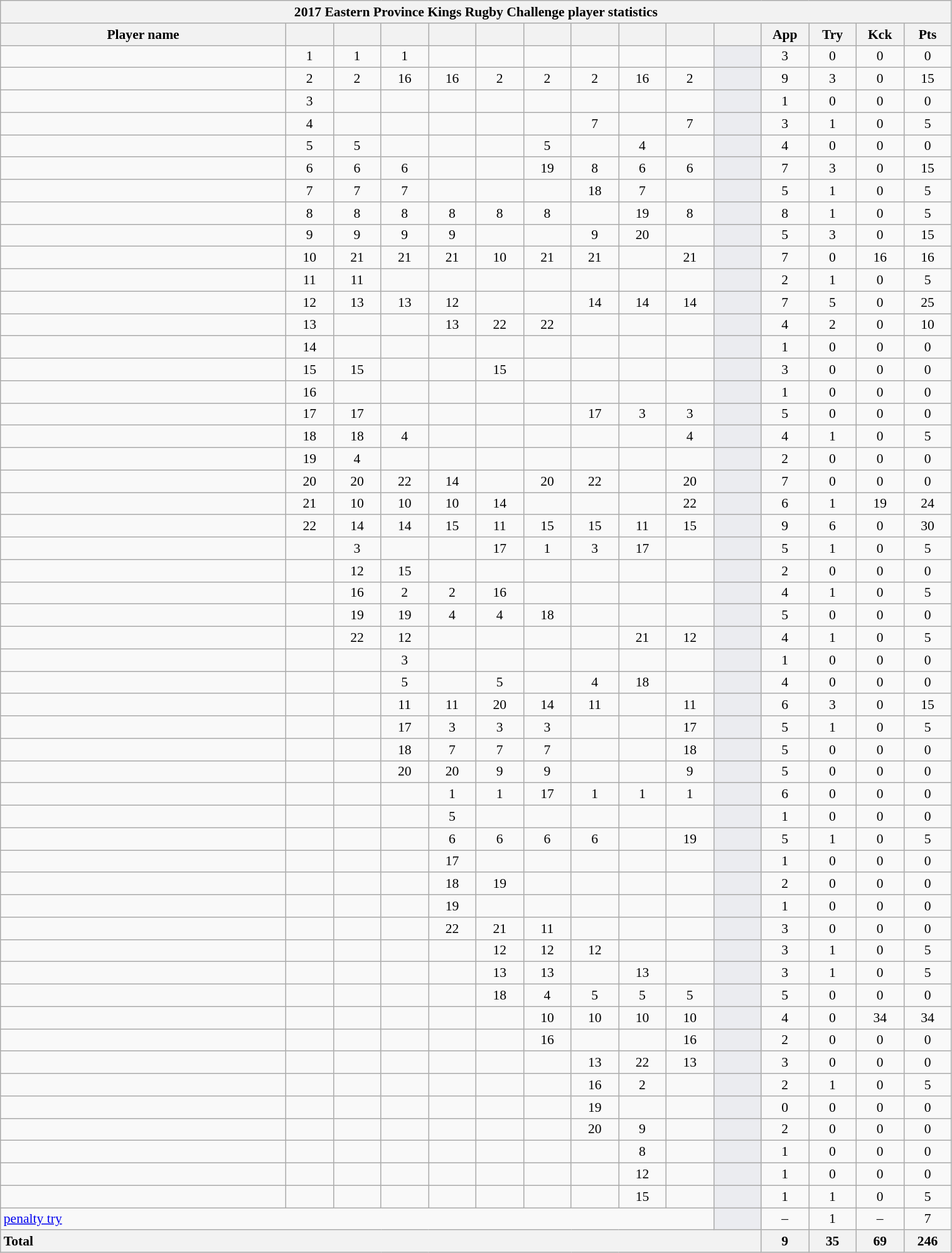<table class="wikitable sortable" style="text-align:center; font-size:90%; width:80%;">
<tr>
<th colspan="100%">2017 Eastern Province Kings Rugby Challenge player statistics</th>
</tr>
<tr>
<th style="width:30%;">Player name</th>
<th style="width:5%;"></th>
<th style="width:5%;"></th>
<th style="width:5%;"></th>
<th style="width:5%;"></th>
<th style="width:5%;"></th>
<th style="width:5%;"></th>
<th style="width:5%;"></th>
<th style="width:5%;"></th>
<th style="width:5%;"></th>
<th style="width:5%;"></th>
<th style="width:5%;">App</th>
<th style="width:5%;">Try</th>
<th style="width:5%;">Kck</th>
<th style="width:5%;">Pts</th>
</tr>
<tr>
<td style="text-align:left;"></td>
<td>1</td>
<td>1</td>
<td>1</td>
<td></td>
<td></td>
<td></td>
<td></td>
<td></td>
<td></td>
<td style="background:#EBECF0;"></td>
<td>3</td>
<td>0</td>
<td>0</td>
<td>0</td>
</tr>
<tr>
<td style="text-align:left;"></td>
<td>2</td>
<td>2</td>
<td>16 </td>
<td>16 </td>
<td>2</td>
<td>2</td>
<td>2</td>
<td>16 </td>
<td>2</td>
<td style="background:#EBECF0;"></td>
<td>9</td>
<td>3</td>
<td>0</td>
<td>15</td>
</tr>
<tr>
<td style="text-align:left;"></td>
<td>3</td>
<td></td>
<td></td>
<td></td>
<td></td>
<td></td>
<td></td>
<td></td>
<td></td>
<td style="background:#EBECF0;"></td>
<td>1</td>
<td>0</td>
<td>0</td>
<td>0</td>
</tr>
<tr>
<td style="text-align:left;"></td>
<td>4</td>
<td></td>
<td></td>
<td></td>
<td></td>
<td></td>
<td>7</td>
<td></td>
<td>7</td>
<td style="background:#EBECF0;"></td>
<td>3</td>
<td>1</td>
<td>0</td>
<td>5</td>
</tr>
<tr>
<td style="text-align:left;"></td>
<td>5</td>
<td>5</td>
<td></td>
<td></td>
<td></td>
<td>5</td>
<td></td>
<td>4</td>
<td></td>
<td style="background:#EBECF0;"></td>
<td>4</td>
<td>0</td>
<td>0</td>
<td>0</td>
</tr>
<tr>
<td style="text-align:left;"></td>
<td>6</td>
<td>6</td>
<td>6</td>
<td></td>
<td></td>
<td>19 </td>
<td>8</td>
<td>6</td>
<td>6</td>
<td style="background:#EBECF0;"></td>
<td>7</td>
<td>3</td>
<td>0</td>
<td>15</td>
</tr>
<tr>
<td style="text-align:left;"></td>
<td>7</td>
<td>7</td>
<td>7</td>
<td></td>
<td></td>
<td></td>
<td>18 </td>
<td>7</td>
<td></td>
<td style="background:#EBECF0;"></td>
<td>5</td>
<td>1</td>
<td>0</td>
<td>5</td>
</tr>
<tr>
<td style="text-align:left;"></td>
<td>8</td>
<td>8</td>
<td>8</td>
<td>8</td>
<td>8</td>
<td>8</td>
<td></td>
<td>19 </td>
<td>8</td>
<td style="background:#EBECF0;"></td>
<td>8</td>
<td>1</td>
<td>0</td>
<td>5</td>
</tr>
<tr>
<td style="text-align:left;"></td>
<td>9</td>
<td>9</td>
<td>9</td>
<td>9</td>
<td></td>
<td></td>
<td>9</td>
<td>20</td>
<td></td>
<td style="background:#EBECF0;"></td>
<td>5</td>
<td>3</td>
<td>0</td>
<td>15</td>
</tr>
<tr>
<td style="text-align:left;"></td>
<td>10</td>
<td>21 </td>
<td>21 </td>
<td>21 </td>
<td>10</td>
<td>21</td>
<td>21 </td>
<td></td>
<td>21 </td>
<td style="background:#EBECF0;"></td>
<td>7</td>
<td>0</td>
<td>16</td>
<td>16</td>
</tr>
<tr>
<td style="text-align:left;"></td>
<td>11</td>
<td>11</td>
<td></td>
<td></td>
<td></td>
<td></td>
<td></td>
<td></td>
<td></td>
<td style="background:#EBECF0;"></td>
<td>2</td>
<td>1</td>
<td>0</td>
<td>5</td>
</tr>
<tr>
<td style="text-align:left;"></td>
<td>12</td>
<td>13</td>
<td>13</td>
<td>12</td>
<td></td>
<td></td>
<td>14</td>
<td>14</td>
<td>14</td>
<td style="background:#EBECF0;"></td>
<td>7</td>
<td>5</td>
<td>0</td>
<td>25</td>
</tr>
<tr>
<td style="text-align:left;"></td>
<td>13</td>
<td></td>
<td></td>
<td>13</td>
<td>22 </td>
<td>22 </td>
<td></td>
<td></td>
<td></td>
<td style="background:#EBECF0;"></td>
<td>4</td>
<td>2</td>
<td>0</td>
<td>10</td>
</tr>
<tr>
<td style="text-align:left;"></td>
<td>14</td>
<td></td>
<td></td>
<td></td>
<td></td>
<td></td>
<td></td>
<td></td>
<td></td>
<td style="background:#EBECF0;"></td>
<td>1</td>
<td>0</td>
<td>0</td>
<td>0</td>
</tr>
<tr>
<td style="text-align:left;"></td>
<td>15</td>
<td>15</td>
<td></td>
<td></td>
<td>15</td>
<td></td>
<td></td>
<td></td>
<td></td>
<td style="background:#EBECF0;"></td>
<td>3</td>
<td>0</td>
<td>0</td>
<td>0</td>
</tr>
<tr>
<td style="text-align:left;"></td>
<td>16 </td>
<td></td>
<td></td>
<td></td>
<td></td>
<td></td>
<td></td>
<td></td>
<td></td>
<td style="background:#EBECF0;"></td>
<td>1</td>
<td>0</td>
<td>0</td>
<td>0</td>
</tr>
<tr>
<td style="text-align:left;"></td>
<td>17 </td>
<td>17 </td>
<td></td>
<td></td>
<td></td>
<td></td>
<td>17 </td>
<td>3</td>
<td>3</td>
<td style="background:#EBECF0;"></td>
<td>5</td>
<td>0</td>
<td>0</td>
<td>0</td>
</tr>
<tr>
<td style="text-align:left;"></td>
<td>18 </td>
<td>18 </td>
<td>4</td>
<td></td>
<td></td>
<td></td>
<td></td>
<td></td>
<td>4</td>
<td style="background:#EBECF0;"></td>
<td>4</td>
<td>1</td>
<td>0</td>
<td>5</td>
</tr>
<tr>
<td style="text-align:left;"></td>
<td>19 </td>
<td>4</td>
<td></td>
<td></td>
<td></td>
<td></td>
<td></td>
<td></td>
<td></td>
<td style="background:#EBECF0;"></td>
<td>2</td>
<td>0</td>
<td>0</td>
<td>0</td>
</tr>
<tr>
<td style="text-align:left;"></td>
<td>20 </td>
<td>20 </td>
<td>22 </td>
<td>14</td>
<td></td>
<td>20 </td>
<td>22 </td>
<td></td>
<td>20 </td>
<td style="background:#EBECF0;"></td>
<td>7</td>
<td>0</td>
<td>0</td>
<td>0</td>
</tr>
<tr>
<td style="text-align:left;"></td>
<td>21 </td>
<td>10</td>
<td>10</td>
<td>10</td>
<td>14</td>
<td></td>
<td></td>
<td></td>
<td>22 </td>
<td style="background:#EBECF0;"></td>
<td>6</td>
<td>1</td>
<td>19</td>
<td>24</td>
</tr>
<tr>
<td style="text-align:left;"></td>
<td>22 </td>
<td>14</td>
<td>14</td>
<td>15</td>
<td>11</td>
<td>15</td>
<td>15</td>
<td>11</td>
<td>15</td>
<td style="background:#EBECF0;"></td>
<td>9</td>
<td>6</td>
<td>0</td>
<td>30</td>
</tr>
<tr>
<td style="text-align:left;"></td>
<td></td>
<td>3</td>
<td></td>
<td></td>
<td>17 </td>
<td>1</td>
<td>3</td>
<td>17 </td>
<td></td>
<td style="background:#EBECF0;"></td>
<td>5</td>
<td>1</td>
<td>0</td>
<td>5</td>
</tr>
<tr>
<td style="text-align:left;"></td>
<td></td>
<td>12</td>
<td>15</td>
<td></td>
<td></td>
<td></td>
<td></td>
<td></td>
<td></td>
<td style="background:#EBECF0;"></td>
<td>2</td>
<td>0</td>
<td>0</td>
<td>0</td>
</tr>
<tr>
<td style="text-align:left;"></td>
<td></td>
<td>16 </td>
<td>2</td>
<td>2</td>
<td>16 </td>
<td></td>
<td></td>
<td></td>
<td></td>
<td style="background:#EBECF0;"></td>
<td>4</td>
<td>1</td>
<td>0</td>
<td>5</td>
</tr>
<tr>
<td style="text-align:left;"></td>
<td></td>
<td>19 </td>
<td>19 </td>
<td>4</td>
<td>4</td>
<td>18 </td>
<td></td>
<td></td>
<td></td>
<td style="background:#EBECF0;"></td>
<td>5</td>
<td>0</td>
<td>0</td>
<td>0</td>
</tr>
<tr>
<td style="text-align:left;"></td>
<td></td>
<td>22 </td>
<td>12</td>
<td></td>
<td></td>
<td></td>
<td></td>
<td>21 </td>
<td>12</td>
<td style="background:#EBECF0;"></td>
<td>4</td>
<td>1</td>
<td>0</td>
<td>5</td>
</tr>
<tr>
<td style="text-align:left;"></td>
<td></td>
<td></td>
<td>3</td>
<td></td>
<td></td>
<td></td>
<td></td>
<td></td>
<td></td>
<td style="background:#EBECF0;"></td>
<td>1</td>
<td>0</td>
<td>0</td>
<td>0</td>
</tr>
<tr>
<td style="text-align:left;"></td>
<td></td>
<td></td>
<td>5</td>
<td></td>
<td>5</td>
<td></td>
<td>4</td>
<td>18 </td>
<td></td>
<td style="background:#EBECF0;"></td>
<td>4</td>
<td>0</td>
<td>0</td>
<td>0</td>
</tr>
<tr>
<td style="text-align:left;"></td>
<td></td>
<td></td>
<td>11</td>
<td>11</td>
<td>20 </td>
<td>14</td>
<td>11</td>
<td></td>
<td>11</td>
<td style="background:#EBECF0;"></td>
<td>6</td>
<td>3</td>
<td>0</td>
<td>15</td>
</tr>
<tr>
<td style="text-align:left;"></td>
<td></td>
<td></td>
<td>17 </td>
<td>3</td>
<td>3</td>
<td>3</td>
<td></td>
<td></td>
<td>17 </td>
<td style="background:#EBECF0;"></td>
<td>5</td>
<td>1</td>
<td>0</td>
<td>5</td>
</tr>
<tr>
<td style="text-align:left;"></td>
<td></td>
<td></td>
<td>18 </td>
<td>7</td>
<td>7</td>
<td>7</td>
<td></td>
<td></td>
<td>18 </td>
<td style="background:#EBECF0;"></td>
<td>5</td>
<td>0</td>
<td>0</td>
<td>0</td>
</tr>
<tr>
<td style="text-align:left;"></td>
<td></td>
<td></td>
<td>20 </td>
<td>20 </td>
<td>9</td>
<td>9</td>
<td></td>
<td></td>
<td>9</td>
<td style="background:#EBECF0;"></td>
<td>5</td>
<td>0</td>
<td>0</td>
<td>0</td>
</tr>
<tr>
<td style="text-align:left;"></td>
<td></td>
<td></td>
<td></td>
<td>1</td>
<td>1</td>
<td>17 </td>
<td>1</td>
<td>1</td>
<td>1</td>
<td style="background:#EBECF0;"></td>
<td>6</td>
<td>0</td>
<td>0</td>
<td>0</td>
</tr>
<tr>
<td style="text-align:left;"></td>
<td></td>
<td></td>
<td></td>
<td>5</td>
<td></td>
<td></td>
<td></td>
<td></td>
<td></td>
<td style="background:#EBECF0;"></td>
<td>1</td>
<td>0</td>
<td>0</td>
<td>0</td>
</tr>
<tr>
<td style="text-align:left;"></td>
<td></td>
<td></td>
<td></td>
<td>6</td>
<td>6</td>
<td>6</td>
<td>6</td>
<td></td>
<td>19 </td>
<td style="background:#EBECF0;"></td>
<td>5</td>
<td>1</td>
<td>0</td>
<td>5</td>
</tr>
<tr>
<td style="text-align:left;"></td>
<td></td>
<td></td>
<td></td>
<td>17 </td>
<td></td>
<td></td>
<td></td>
<td></td>
<td></td>
<td style="background:#EBECF0;"></td>
<td>1</td>
<td>0</td>
<td>0</td>
<td>0</td>
</tr>
<tr>
<td style="text-align:left;"></td>
<td></td>
<td></td>
<td></td>
<td>18 </td>
<td>19 </td>
<td></td>
<td></td>
<td></td>
<td></td>
<td style="background:#EBECF0;"></td>
<td>2</td>
<td>0</td>
<td>0</td>
<td>0</td>
</tr>
<tr>
<td style="text-align:left;"></td>
<td></td>
<td></td>
<td></td>
<td>19 </td>
<td></td>
<td></td>
<td></td>
<td></td>
<td></td>
<td style="background:#EBECF0;"></td>
<td>1</td>
<td>0</td>
<td>0</td>
<td>0</td>
</tr>
<tr>
<td style="text-align:left;"></td>
<td></td>
<td></td>
<td></td>
<td>22 </td>
<td>21 </td>
<td>11</td>
<td></td>
<td></td>
<td></td>
<td style="background:#EBECF0;"></td>
<td>3</td>
<td>0</td>
<td>0</td>
<td>0</td>
</tr>
<tr>
<td style="text-align:left;"></td>
<td></td>
<td></td>
<td></td>
<td></td>
<td>12</td>
<td>12</td>
<td>12</td>
<td></td>
<td></td>
<td style="background:#EBECF0;"></td>
<td>3</td>
<td>1</td>
<td>0</td>
<td>5</td>
</tr>
<tr>
<td style="text-align:left;"></td>
<td></td>
<td></td>
<td></td>
<td></td>
<td>13</td>
<td>13</td>
<td></td>
<td>13</td>
<td></td>
<td style="background:#EBECF0;"></td>
<td>3</td>
<td>1</td>
<td>0</td>
<td>5</td>
</tr>
<tr>
<td style="text-align:left;"></td>
<td></td>
<td></td>
<td></td>
<td></td>
<td>18 </td>
<td>4</td>
<td>5</td>
<td>5</td>
<td>5</td>
<td style="background:#EBECF0;"></td>
<td>5</td>
<td>0</td>
<td>0</td>
<td>0</td>
</tr>
<tr>
<td style="text-align:left;"></td>
<td></td>
<td></td>
<td></td>
<td></td>
<td></td>
<td>10</td>
<td>10</td>
<td>10</td>
<td>10</td>
<td style="background:#EBECF0;"></td>
<td>4</td>
<td>0</td>
<td>34</td>
<td>34</td>
</tr>
<tr>
<td style="text-align:left;"></td>
<td></td>
<td></td>
<td></td>
<td></td>
<td></td>
<td>16 </td>
<td></td>
<td></td>
<td>16 </td>
<td style="background:#EBECF0;"></td>
<td>2</td>
<td>0</td>
<td>0</td>
<td>0</td>
</tr>
<tr>
<td style="text-align:left;"></td>
<td></td>
<td></td>
<td></td>
<td></td>
<td></td>
<td></td>
<td>13</td>
<td>22 </td>
<td>13</td>
<td style="background:#EBECF0;"></td>
<td>3</td>
<td>0</td>
<td>0</td>
<td>0</td>
</tr>
<tr>
<td style="text-align:left;"></td>
<td></td>
<td></td>
<td></td>
<td></td>
<td></td>
<td></td>
<td>16 </td>
<td>2</td>
<td></td>
<td style="background:#EBECF0;"></td>
<td>2</td>
<td>1</td>
<td>0</td>
<td>5</td>
</tr>
<tr>
<td style="text-align:left;"></td>
<td></td>
<td></td>
<td></td>
<td></td>
<td></td>
<td></td>
<td>19</td>
<td></td>
<td></td>
<td style="background:#EBECF0;"></td>
<td>0</td>
<td>0</td>
<td>0</td>
<td>0</td>
</tr>
<tr>
<td style="text-align:left;"></td>
<td></td>
<td></td>
<td></td>
<td></td>
<td></td>
<td></td>
<td>20 </td>
<td>9</td>
<td></td>
<td style="background:#EBECF0;"></td>
<td>2</td>
<td>0</td>
<td>0</td>
<td>0</td>
</tr>
<tr>
<td style="text-align:left;"></td>
<td></td>
<td></td>
<td></td>
<td></td>
<td></td>
<td></td>
<td></td>
<td>8</td>
<td></td>
<td style="background:#EBECF0;"></td>
<td>1</td>
<td>0</td>
<td>0</td>
<td>0</td>
</tr>
<tr>
<td style="text-align:left;"></td>
<td></td>
<td></td>
<td></td>
<td></td>
<td></td>
<td></td>
<td></td>
<td>12</td>
<td></td>
<td style="background:#EBECF0;"></td>
<td>1</td>
<td>0</td>
<td>0</td>
<td>0</td>
</tr>
<tr>
<td style="text-align:left;"></td>
<td></td>
<td></td>
<td></td>
<td></td>
<td></td>
<td></td>
<td></td>
<td>15</td>
<td></td>
<td style="background:#EBECF0;"></td>
<td>1</td>
<td>1</td>
<td>0</td>
<td>5</td>
</tr>
<tr>
<td colspan="10" style="text-align:left;"><a href='#'>penalty try</a></td>
<td style="background:#EBECF0;"></td>
<td>–</td>
<td>1</td>
<td>–</td>
<td>7</td>
</tr>
<tr>
<th colspan="11" style="text-align:left;">Total</th>
<th>9</th>
<th>35</th>
<th>69</th>
<th>246</th>
</tr>
</table>
